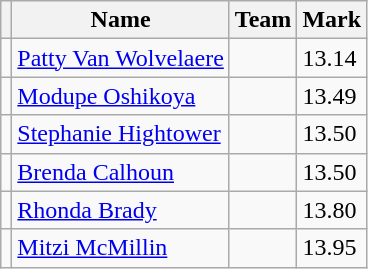<table class=wikitable>
<tr>
<th></th>
<th>Name</th>
<th>Team</th>
<th>Mark</th>
</tr>
<tr>
<td></td>
<td><a href='#'>Patty Van Wolvelaere</a></td>
<td></td>
<td>13.14 </td>
</tr>
<tr>
<td></td>
<td><a href='#'>Modupe Oshikoya</a></td>
<td></td>
<td>13.49</td>
</tr>
<tr>
<td></td>
<td><a href='#'>Stephanie Hightower</a></td>
<td></td>
<td>13.50</td>
</tr>
<tr>
<td></td>
<td><a href='#'>Brenda Calhoun</a></td>
<td></td>
<td>13.50</td>
</tr>
<tr>
<td></td>
<td><a href='#'>Rhonda Brady</a></td>
<td></td>
<td>13.80</td>
</tr>
<tr>
<td></td>
<td><a href='#'>Mitzi McMillin</a></td>
<td></td>
<td>13.95</td>
</tr>
</table>
